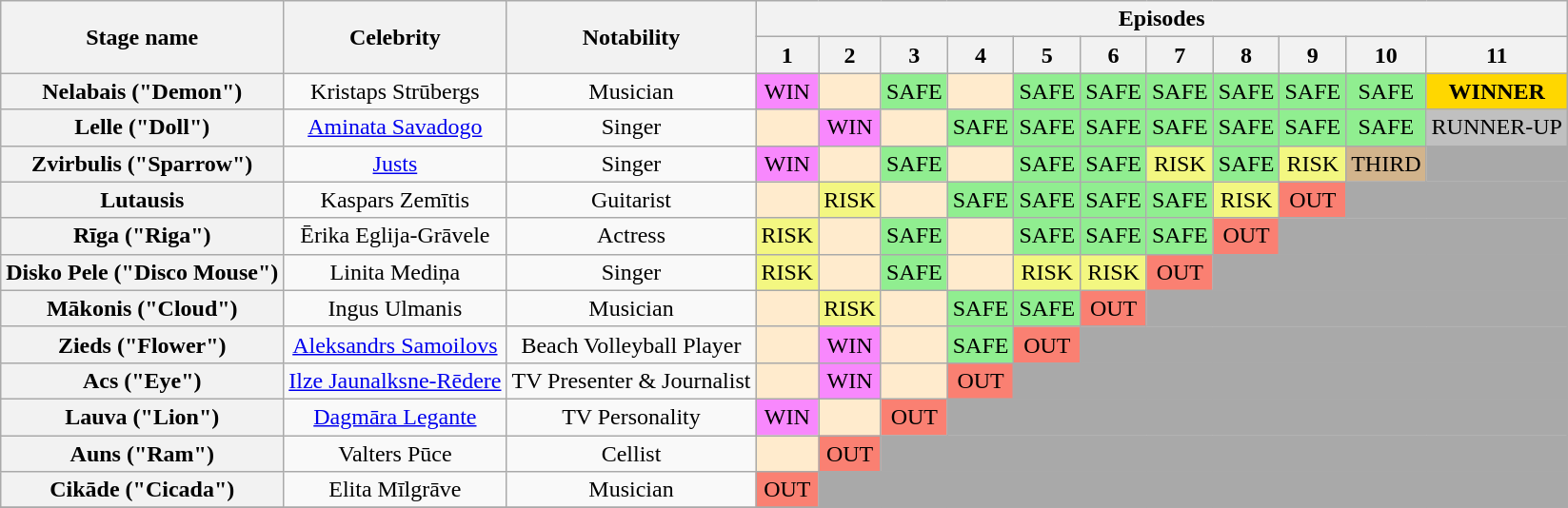<table class="wikitable" style="text-align:center; ">
<tr>
<th rowspan="2">Stage name</th>
<th rowspan="2">Celebrity</th>
<th rowspan="2">Notability</th>
<th colspan="11">Episodes</th>
</tr>
<tr>
<th rowspan="1">1</th>
<th rowspan="1">2</th>
<th rowspan="1">3</th>
<th rowspan="1">4</th>
<th rowspan="1">5</th>
<th rowspan="1">6</th>
<th colspan="1">7</th>
<th colspan="1">8</th>
<th colspan="1">9</th>
<th colspan="1">10</th>
<th colspan="1">11</th>
</tr>
<tr>
<th>Nelabais ("Demon")</th>
<td>Kristaps Strūbergs</td>
<td>Musician</td>
<td bgcolor=#F888FD>WIN</td>
<td bgcolor="#FFEBCD"></td>
<td bgcolor="lightgreen">SAFE</td>
<td bgcolor="#FFEBCD"></td>
<td bgcolor="lightgreen">SAFE</td>
<td bgcolor="lightgreen">SAFE</td>
<td bgcolor="lightgreen">SAFE</td>
<td bgcolor="lightgreen">SAFE</td>
<td bgcolor="lightgreen">SAFE</td>
<td bgcolor="lightgreen">SAFE</td>
<td bgcolor=gold><strong>WINNER</strong></td>
</tr>
<tr>
<th>Lelle ("Doll")</th>
<td><a href='#'>Aminata Savadogo</a></td>
<td>Singer</td>
<td bgcolor="#FFEBCD"></td>
<td bgcolor=#F888FD>WIN</td>
<td bgcolor="#FFEBCD"></td>
<td bgcolor="lightgreen">SAFE</td>
<td bgcolor="lightgreen">SAFE</td>
<td bgcolor="lightgreen">SAFE</td>
<td bgcolor="lightgreen">SAFE</td>
<td bgcolor="lightgreen">SAFE</td>
<td bgcolor="lightgreen">SAFE</td>
<td bgcolor="lightgreen">SAFE</td>
<td bgcolor=silver>RUNNER-UP</td>
</tr>
<tr>
<th>Zvirbulis ("Sparrow")</th>
<td><a href='#'>Justs</a></td>
<td>Singer</td>
<td bgcolor=#F888FD>WIN</td>
<td bgcolor="#FFEBCD"></td>
<td bgcolor="lightgreen">SAFE</td>
<td bgcolor="#FFEBCD"></td>
<td bgcolor="lightgreen">SAFE</td>
<td bgcolor="lightgreen">SAFE</td>
<td bgcolor="#F3F781">RISK</td>
<td bgcolor="lightgreen">SAFE</td>
<td bgcolor="#F3F781">RISK</td>
<td bgcolor=tan>THIRD</td>
<td colspan="1" bgcolor=darkgrey></td>
</tr>
<tr>
<th>Lutausis</th>
<td>Kaspars Zemītis</td>
<td>Guitarist</td>
<td bgcolor="#FFEBCD"></td>
<td bgcolor="#F3F781">RISK</td>
<td bgcolor="#FFEBCD"></td>
<td bgcolor="lightgreen">SAFE</td>
<td bgcolor="lightgreen">SAFE</td>
<td bgcolor="lightgreen">SAFE</td>
<td bgcolor="lightgreen">SAFE</td>
<td bgcolor="#F3F781">RISK</td>
<td bgcolor=salmon>OUT</td>
<td colspan="2" bgcolor=darkgrey></td>
</tr>
<tr>
<th>Rīga ("Riga")</th>
<td>Ērika Eglija-Grāvele</td>
<td>Actress</td>
<td bgcolor="#F3F781">RISK</td>
<td bgcolor="#FFEBCD"></td>
<td bgcolor="lightgreen">SAFE</td>
<td bgcolor="#FFEBCD"></td>
<td bgcolor="lightgreen">SAFE</td>
<td bgcolor="lightgreen">SAFE</td>
<td bgcolor="lightgreen">SAFE</td>
<td bgcolor=salmon>OUT</td>
<td colspan="3" bgcolor=darkgrey></td>
</tr>
<tr>
<th>Disko Pele ("Disco Mouse")</th>
<td>Linita Mediņa</td>
<td>Singer</td>
<td bgcolor="#F3F781">RISK</td>
<td bgcolor="#FFEBCD"></td>
<td bgcolor="lightgreen">SAFE</td>
<td bgcolor="#FFEBCD"></td>
<td bgcolor="#F3F781">RISK</td>
<td bgcolor="#F3F781">RISK</td>
<td bgcolor=salmon>OUT</td>
<td colspan="4" bgcolor=darkgrey></td>
</tr>
<tr>
<th>Mākonis ("Cloud")</th>
<td>Ingus Ulmanis</td>
<td>Musician</td>
<td bgcolor="#FFEBCD"></td>
<td bgcolor="#F3F781">RISK</td>
<td bgcolor="#FFEBCD"></td>
<td bgcolor="lightgreen">SAFE</td>
<td bgcolor="lightgreen">SAFE</td>
<td bgcolor=salmon>OUT</td>
<td colspan="5" bgcolor=darkgrey></td>
</tr>
<tr>
<th>Zieds ("Flower")</th>
<td><a href='#'>Aleksandrs Samoilovs</a></td>
<td>Beach Volleyball Player</td>
<td bgcolor="#FFEBCD"></td>
<td bgcolor=#F888FD>WIN</td>
<td bgcolor="#FFEBCD"></td>
<td bgcolor="lightgreen">SAFE</td>
<td bgcolor=salmon>OUT</td>
<td colspan="6" bgcolor=darkgrey></td>
</tr>
<tr>
<th>Acs ("Eye")</th>
<td><a href='#'>Ilze Jaunalksne-Rēdere</a></td>
<td>TV Presenter & Journalist</td>
<td bgcolor="#FFEBCD"></td>
<td bgcolor=#F888FD>WIN</td>
<td bgcolor="#FFEBCD"></td>
<td bgcolor=salmon>OUT</td>
<td colspan="7" bgcolor=darkgrey></td>
</tr>
<tr>
<th>Lauva ("Lion")</th>
<td><a href='#'>Dagmāra Legante</a></td>
<td>TV Personality</td>
<td bgcolor=#F888FD>WIN</td>
<td bgcolor="#FFEBCD"></td>
<td bgcolor=salmon>OUT</td>
<td colspan="8" bgcolor=darkgrey></td>
</tr>
<tr>
<th>Auns ("Ram")</th>
<td>Valters Pūce</td>
<td>Cellist</td>
<td bgcolor="#FFEBCD"></td>
<td bgcolor=salmon>OUT</td>
<td colspan="9" bgcolor=darkgrey></td>
</tr>
<tr>
<th>Cikāde ("Cicada")</th>
<td>Elita Mīlgrāve</td>
<td>Musician</td>
<td bgcolor=salmon>OUT</td>
<td colspan="10" bgcolor=darkgrey></td>
</tr>
<tr>
</tr>
</table>
